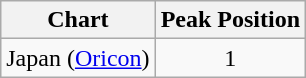<table class="wikitable" style="text-align:center;">
<tr>
<th>Chart</th>
<th>Peak Position</th>
</tr>
<tr>
<td>Japan (<a href='#'>Oricon</a>)</td>
<td>1</td>
</tr>
</table>
